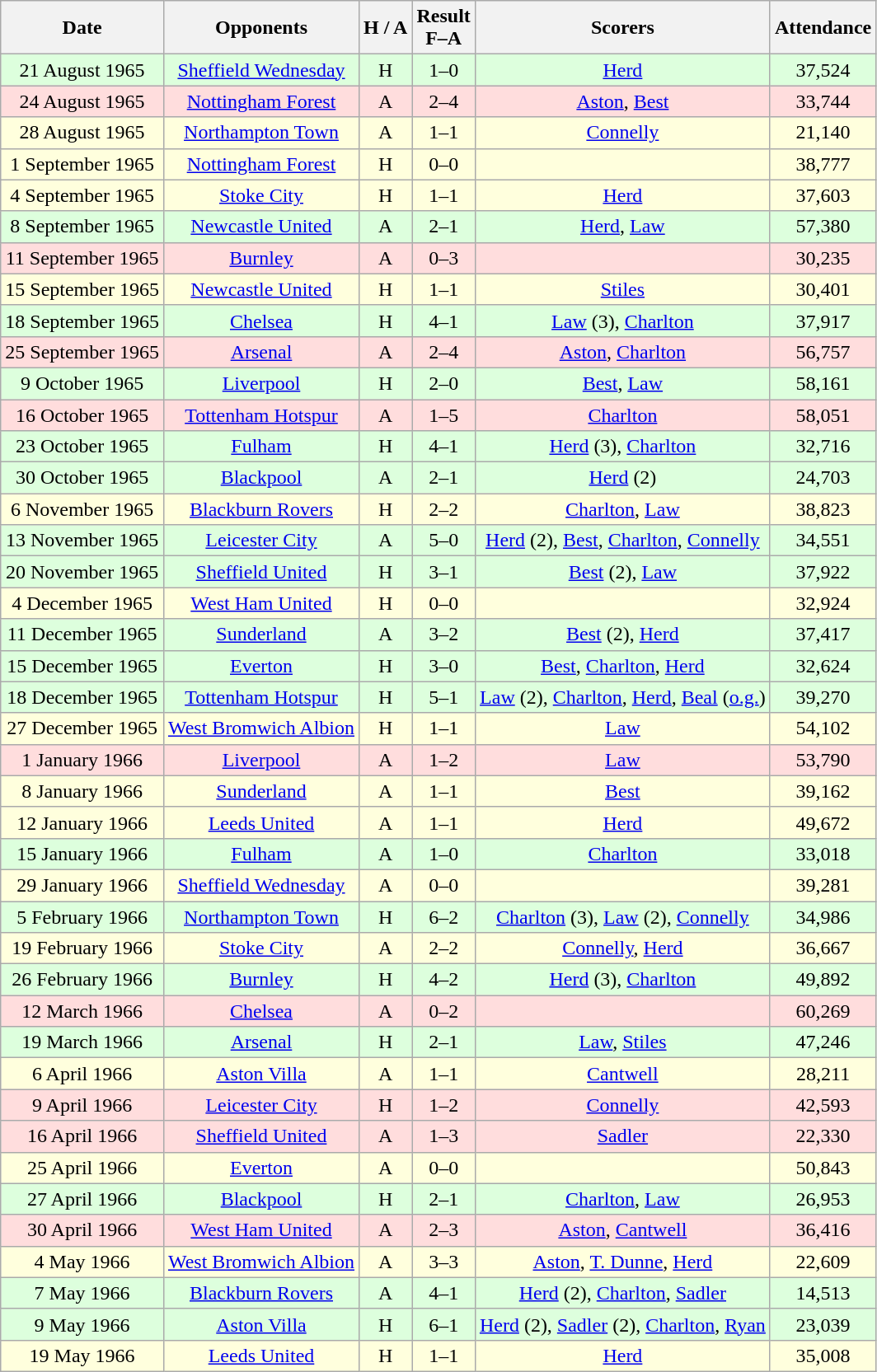<table class="wikitable" style="text-align:center">
<tr>
<th>Date</th>
<th>Opponents</th>
<th>H / A</th>
<th>Result<br>F–A</th>
<th>Scorers</th>
<th>Attendance</th>
</tr>
<tr bgcolor="#ddffdd">
<td>21 August 1965</td>
<td><a href='#'>Sheffield Wednesday</a></td>
<td>H</td>
<td>1–0</td>
<td><a href='#'>Herd</a></td>
<td>37,524</td>
</tr>
<tr bgcolor="#ffdddd">
<td>24 August 1965</td>
<td><a href='#'>Nottingham Forest</a></td>
<td>A</td>
<td>2–4</td>
<td><a href='#'>Aston</a>, <a href='#'>Best</a></td>
<td>33,744</td>
</tr>
<tr bgcolor="#ffffdd">
<td>28 August 1965</td>
<td><a href='#'>Northampton Town</a></td>
<td>A</td>
<td>1–1</td>
<td><a href='#'>Connelly</a></td>
<td>21,140</td>
</tr>
<tr bgcolor="#ffffdd">
<td>1 September 1965</td>
<td><a href='#'>Nottingham Forest</a></td>
<td>H</td>
<td>0–0</td>
<td></td>
<td>38,777</td>
</tr>
<tr bgcolor="#ffffdd">
<td>4 September 1965</td>
<td><a href='#'>Stoke City</a></td>
<td>H</td>
<td>1–1</td>
<td><a href='#'>Herd</a></td>
<td>37,603</td>
</tr>
<tr bgcolor="#ddffdd">
<td>8 September 1965</td>
<td><a href='#'>Newcastle United</a></td>
<td>A</td>
<td>2–1</td>
<td><a href='#'>Herd</a>, <a href='#'>Law</a></td>
<td>57,380</td>
</tr>
<tr bgcolor="#ffdddd">
<td>11 September 1965</td>
<td><a href='#'>Burnley</a></td>
<td>A</td>
<td>0–3</td>
<td></td>
<td>30,235</td>
</tr>
<tr bgcolor="#ffffdd">
<td>15 September 1965</td>
<td><a href='#'>Newcastle United</a></td>
<td>H</td>
<td>1–1</td>
<td><a href='#'>Stiles</a></td>
<td>30,401</td>
</tr>
<tr bgcolor="#ddffdd">
<td>18 September 1965</td>
<td><a href='#'>Chelsea</a></td>
<td>H</td>
<td>4–1</td>
<td><a href='#'>Law</a> (3), <a href='#'>Charlton</a></td>
<td>37,917</td>
</tr>
<tr bgcolor="#ffdddd">
<td>25 September 1965</td>
<td><a href='#'>Arsenal</a></td>
<td>A</td>
<td>2–4</td>
<td><a href='#'>Aston</a>, <a href='#'>Charlton</a></td>
<td>56,757</td>
</tr>
<tr bgcolor="#ddffdd">
<td>9 October 1965</td>
<td><a href='#'>Liverpool</a></td>
<td>H</td>
<td>2–0</td>
<td><a href='#'>Best</a>, <a href='#'>Law</a></td>
<td>58,161</td>
</tr>
<tr bgcolor="#ffdddd">
<td>16 October 1965</td>
<td><a href='#'>Tottenham Hotspur</a></td>
<td>A</td>
<td>1–5</td>
<td><a href='#'>Charlton</a></td>
<td>58,051</td>
</tr>
<tr bgcolor="#ddffdd">
<td>23 October 1965</td>
<td><a href='#'>Fulham</a></td>
<td>H</td>
<td>4–1</td>
<td><a href='#'>Herd</a> (3), <a href='#'>Charlton</a></td>
<td>32,716</td>
</tr>
<tr bgcolor="#ddffdd">
<td>30 October 1965</td>
<td><a href='#'>Blackpool</a></td>
<td>A</td>
<td>2–1</td>
<td><a href='#'>Herd</a> (2)</td>
<td>24,703</td>
</tr>
<tr bgcolor="#ffffdd">
<td>6 November 1965</td>
<td><a href='#'>Blackburn Rovers</a></td>
<td>H</td>
<td>2–2</td>
<td><a href='#'>Charlton</a>, <a href='#'>Law</a></td>
<td>38,823</td>
</tr>
<tr bgcolor="#ddffdd">
<td>13 November 1965</td>
<td><a href='#'>Leicester City</a></td>
<td>A</td>
<td>5–0</td>
<td><a href='#'>Herd</a> (2), <a href='#'>Best</a>, <a href='#'>Charlton</a>, <a href='#'>Connelly</a></td>
<td>34,551</td>
</tr>
<tr bgcolor="#ddffdd">
<td>20 November 1965</td>
<td><a href='#'>Sheffield United</a></td>
<td>H</td>
<td>3–1</td>
<td><a href='#'>Best</a> (2), <a href='#'>Law</a></td>
<td>37,922</td>
</tr>
<tr bgcolor="#ffffdd">
<td>4 December 1965</td>
<td><a href='#'>West Ham United</a></td>
<td>H</td>
<td>0–0</td>
<td></td>
<td>32,924</td>
</tr>
<tr bgcolor="#ddffdd">
<td>11 December 1965</td>
<td><a href='#'>Sunderland</a></td>
<td>A</td>
<td>3–2</td>
<td><a href='#'>Best</a> (2), <a href='#'>Herd</a></td>
<td>37,417</td>
</tr>
<tr bgcolor="#ddffdd">
<td>15 December 1965</td>
<td><a href='#'>Everton</a></td>
<td>H</td>
<td>3–0</td>
<td><a href='#'>Best</a>, <a href='#'>Charlton</a>, <a href='#'>Herd</a></td>
<td>32,624</td>
</tr>
<tr bgcolor="#ddffdd">
<td>18 December 1965</td>
<td><a href='#'>Tottenham Hotspur</a></td>
<td>H</td>
<td>5–1</td>
<td><a href='#'>Law</a> (2), <a href='#'>Charlton</a>, <a href='#'>Herd</a>, <a href='#'>Beal</a> (<a href='#'>o.g.</a>)</td>
<td>39,270</td>
</tr>
<tr bgcolor="#ffffdd">
<td>27 December 1965</td>
<td><a href='#'>West Bromwich Albion</a></td>
<td>H</td>
<td>1–1</td>
<td><a href='#'>Law</a></td>
<td>54,102</td>
</tr>
<tr bgcolor="#ffdddd">
<td>1 January 1966</td>
<td><a href='#'>Liverpool</a></td>
<td>A</td>
<td>1–2</td>
<td><a href='#'>Law</a></td>
<td>53,790</td>
</tr>
<tr bgcolor="#ffffdd">
<td>8 January 1966</td>
<td><a href='#'>Sunderland</a></td>
<td>A</td>
<td>1–1</td>
<td><a href='#'>Best</a></td>
<td>39,162</td>
</tr>
<tr bgcolor="#ffffdd">
<td>12 January 1966</td>
<td><a href='#'>Leeds United</a></td>
<td>A</td>
<td>1–1</td>
<td><a href='#'>Herd</a></td>
<td>49,672</td>
</tr>
<tr bgcolor="#ddffdd">
<td>15 January 1966</td>
<td><a href='#'>Fulham</a></td>
<td>A</td>
<td>1–0</td>
<td><a href='#'>Charlton</a></td>
<td>33,018</td>
</tr>
<tr bgcolor="#ffffdd">
<td>29 January 1966</td>
<td><a href='#'>Sheffield Wednesday</a></td>
<td>A</td>
<td>0–0</td>
<td></td>
<td>39,281</td>
</tr>
<tr bgcolor="#ddffdd">
<td>5 February 1966</td>
<td><a href='#'>Northampton Town</a></td>
<td>H</td>
<td>6–2</td>
<td><a href='#'>Charlton</a> (3), <a href='#'>Law</a> (2), <a href='#'>Connelly</a></td>
<td>34,986</td>
</tr>
<tr bgcolor="#ffffdd">
<td>19 February 1966</td>
<td><a href='#'>Stoke City</a></td>
<td>A</td>
<td>2–2</td>
<td><a href='#'>Connelly</a>, <a href='#'>Herd</a></td>
<td>36,667</td>
</tr>
<tr bgcolor="#ddffdd">
<td>26 February 1966</td>
<td><a href='#'>Burnley</a></td>
<td>H</td>
<td>4–2</td>
<td><a href='#'>Herd</a> (3), <a href='#'>Charlton</a></td>
<td>49,892</td>
</tr>
<tr bgcolor="#ffdddd">
<td>12 March 1966</td>
<td><a href='#'>Chelsea</a></td>
<td>A</td>
<td>0–2</td>
<td></td>
<td>60,269</td>
</tr>
<tr bgcolor="#ddffdd">
<td>19 March 1966</td>
<td><a href='#'>Arsenal</a></td>
<td>H</td>
<td>2–1</td>
<td><a href='#'>Law</a>, <a href='#'>Stiles</a></td>
<td>47,246</td>
</tr>
<tr bgcolor="#ffffdd">
<td>6 April 1966</td>
<td><a href='#'>Aston Villa</a></td>
<td>A</td>
<td>1–1</td>
<td><a href='#'>Cantwell</a></td>
<td>28,211</td>
</tr>
<tr bgcolor="#ffdddd">
<td>9 April 1966</td>
<td><a href='#'>Leicester City</a></td>
<td>H</td>
<td>1–2</td>
<td><a href='#'>Connelly</a></td>
<td>42,593</td>
</tr>
<tr bgcolor="#ffdddd">
<td>16 April 1966</td>
<td><a href='#'>Sheffield United</a></td>
<td>A</td>
<td>1–3</td>
<td><a href='#'>Sadler</a></td>
<td>22,330</td>
</tr>
<tr bgcolor="#ffffdd">
<td>25 April 1966</td>
<td><a href='#'>Everton</a></td>
<td>A</td>
<td>0–0</td>
<td></td>
<td>50,843</td>
</tr>
<tr bgcolor="#ddffdd">
<td>27 April 1966</td>
<td><a href='#'>Blackpool</a></td>
<td>H</td>
<td>2–1</td>
<td><a href='#'>Charlton</a>, <a href='#'>Law</a></td>
<td>26,953</td>
</tr>
<tr bgcolor="#ffdddd">
<td>30 April 1966</td>
<td><a href='#'>West Ham United</a></td>
<td>A</td>
<td>2–3</td>
<td><a href='#'>Aston</a>, <a href='#'>Cantwell</a></td>
<td>36,416</td>
</tr>
<tr bgcolor="#ffffdd">
<td>4 May 1966</td>
<td><a href='#'>West Bromwich Albion</a></td>
<td>A</td>
<td>3–3</td>
<td><a href='#'>Aston</a>, <a href='#'>T. Dunne</a>, <a href='#'>Herd</a></td>
<td>22,609</td>
</tr>
<tr bgcolor="#ddffdd">
<td>7 May 1966</td>
<td><a href='#'>Blackburn Rovers</a></td>
<td>A</td>
<td>4–1</td>
<td><a href='#'>Herd</a> (2), <a href='#'>Charlton</a>, <a href='#'>Sadler</a></td>
<td>14,513</td>
</tr>
<tr bgcolor="#ddffdd">
<td>9 May 1966</td>
<td><a href='#'>Aston Villa</a></td>
<td>H</td>
<td>6–1</td>
<td><a href='#'>Herd</a> (2), <a href='#'>Sadler</a> (2), <a href='#'>Charlton</a>, <a href='#'>Ryan</a></td>
<td>23,039</td>
</tr>
<tr bgcolor="#ffffdd">
<td>19 May 1966</td>
<td><a href='#'>Leeds United</a></td>
<td>H</td>
<td>1–1</td>
<td><a href='#'>Herd</a></td>
<td>35,008</td>
</tr>
</table>
